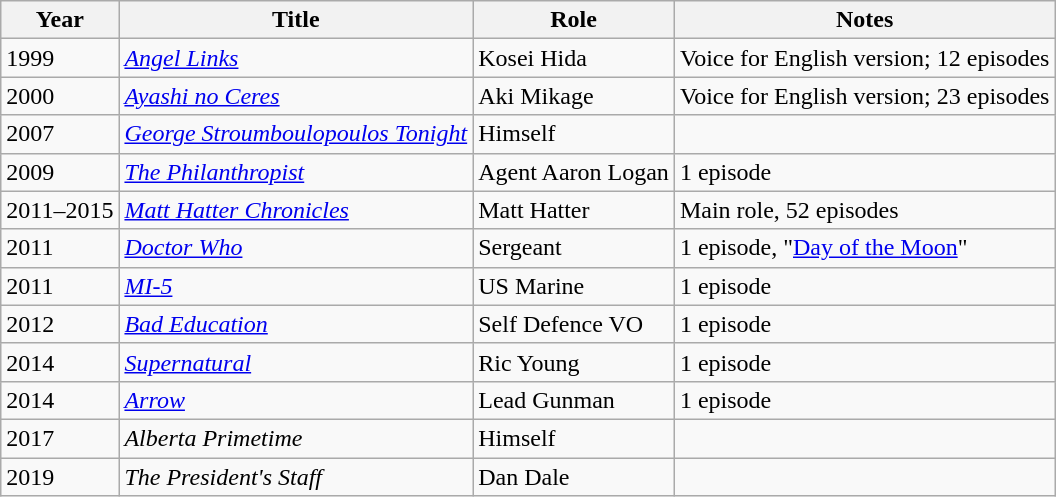<table class="wikitable">
<tr>
<th>Year</th>
<th>Title</th>
<th>Role</th>
<th>Notes</th>
</tr>
<tr>
<td>1999</td>
<td><em><a href='#'>Angel Links</a></em></td>
<td>Kosei Hida</td>
<td>Voice for English version; 12 episodes</td>
</tr>
<tr>
<td>2000</td>
<td><a href='#'><em>Ayashi no Ceres</em></a></td>
<td>Aki Mikage</td>
<td>Voice for English version; 23 episodes</td>
</tr>
<tr>
<td>2007</td>
<td><em><a href='#'>George Stroumboulopoulos Tonight</a></em></td>
<td>Himself</td>
<td></td>
</tr>
<tr>
<td>2009</td>
<td><a href='#'><em>The Philanthropist</em></a></td>
<td>Agent Aaron Logan</td>
<td>1 episode</td>
</tr>
<tr>
<td>2011–2015</td>
<td><em><a href='#'>Matt Hatter Chronicles</a></em></td>
<td>Matt Hatter</td>
<td>Main role, 52 episodes</td>
</tr>
<tr>
<td>2011</td>
<td><em><a href='#'>Doctor Who</a></em></td>
<td>Sergeant</td>
<td>1 episode, "<a href='#'>Day of the Moon</a>"</td>
</tr>
<tr>
<td>2011</td>
<td><a href='#'><em>MI-5</em></a></td>
<td>US Marine</td>
<td>1 episode</td>
</tr>
<tr>
<td>2012</td>
<td><a href='#'><em>Bad Education</em></a></td>
<td>Self Defence VO</td>
<td>1 episode</td>
</tr>
<tr>
<td>2014</td>
<td><a href='#'><em>Supernatural</em></a></td>
<td>Ric Young</td>
<td>1 episode</td>
</tr>
<tr>
<td>2014</td>
<td><a href='#'><em>Arrow</em></a></td>
<td>Lead Gunman</td>
<td>1 episode</td>
</tr>
<tr>
<td>2017</td>
<td><em>Alberta Primetime</em></td>
<td>Himself</td>
<td></td>
</tr>
<tr>
<td>2019</td>
<td><em>The President's Staff</em></td>
<td>Dan Dale</td>
<td></td>
</tr>
</table>
